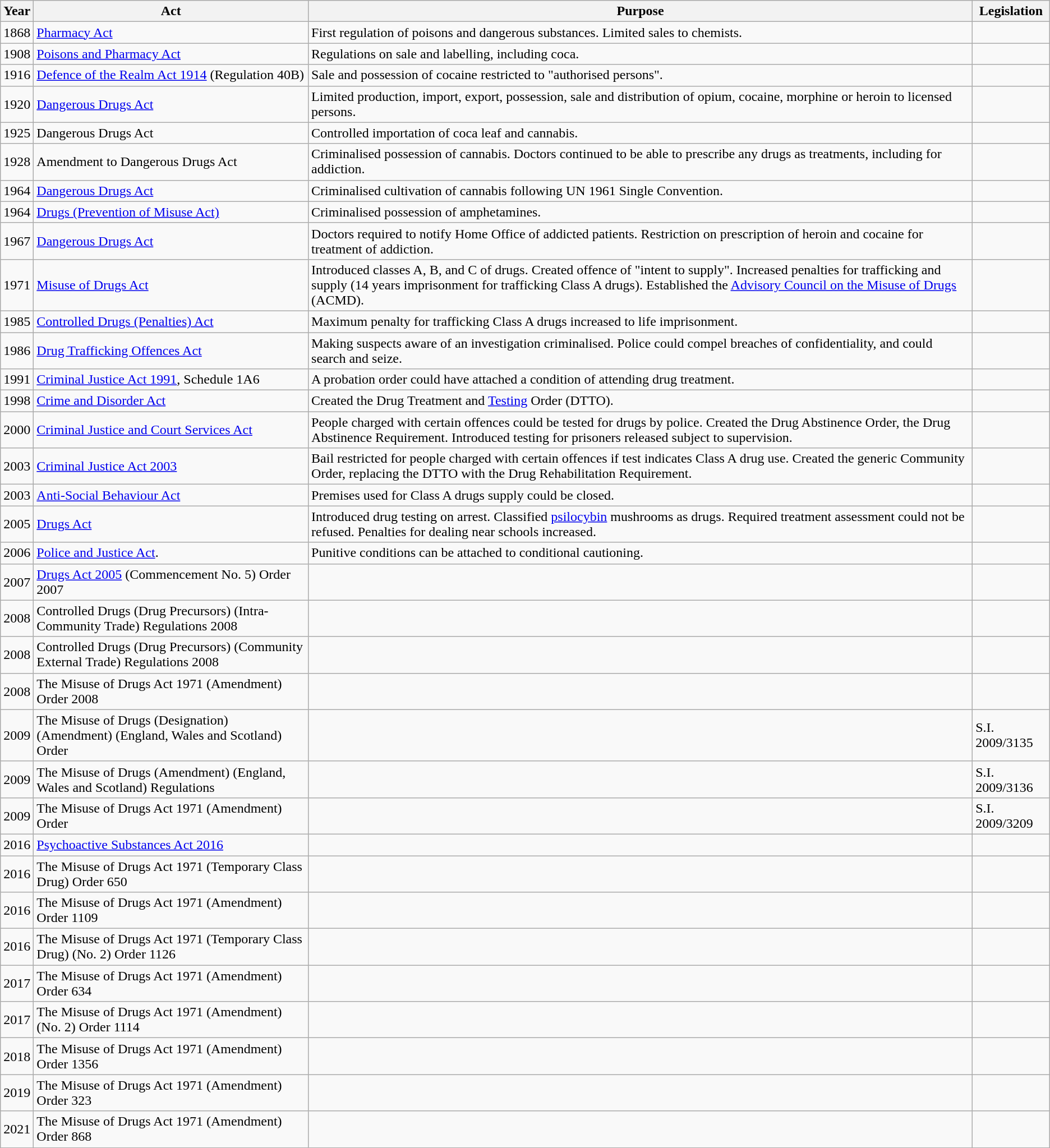<table class="wikitable sortable">
<tr>
<th>Year</th>
<th>Act</th>
<th class=unsortable>Purpose</th>
<th class=unsortable>Legislation</th>
</tr>
<tr>
<td>1868</td>
<td><a href='#'>Pharmacy Act</a></td>
<td>First regulation of poisons and dangerous substances. Limited sales to chemists.</td>
<td></td>
</tr>
<tr>
<td>1908</td>
<td><a href='#'>Poisons and Pharmacy Act</a></td>
<td>Regulations on sale and labelling, including coca.</td>
<td></td>
</tr>
<tr>
<td>1916</td>
<td><a href='#'>Defence of the Realm Act 1914</a> (Regulation 40B)</td>
<td>Sale and possession of cocaine restricted to "authorised persons".</td>
<td></td>
</tr>
<tr>
<td>1920</td>
<td><a href='#'>Dangerous Drugs Act</a></td>
<td>Limited production, import, export, possession, sale and distribution of opium, cocaine, morphine or heroin to licensed persons.</td>
<td></td>
</tr>
<tr>
<td>1925</td>
<td>Dangerous Drugs Act</td>
<td>Controlled importation of coca leaf and cannabis.</td>
<td></td>
</tr>
<tr>
<td>1928</td>
<td>Amendment to Dangerous Drugs Act</td>
<td>Criminalised possession of cannabis. Doctors continued to be able to prescribe any drugs as treatments, including for addiction.</td>
<td></td>
</tr>
<tr>
<td>1964</td>
<td><a href='#'>Dangerous Drugs Act</a></td>
<td>Criminalised cultivation of cannabis following UN 1961 Single Convention.</td>
<td></td>
</tr>
<tr>
<td>1964</td>
<td><a href='#'>Drugs (Prevention of Misuse Act)</a></td>
<td>Criminalised possession of amphetamines.</td>
<td></td>
</tr>
<tr>
<td>1967</td>
<td><a href='#'>Dangerous Drugs Act</a></td>
<td>Doctors required to notify Home Office of addicted patients. Restriction on prescription of heroin and cocaine for treatment of addiction.</td>
<td></td>
</tr>
<tr>
<td>1971</td>
<td><a href='#'>Misuse of Drugs Act</a></td>
<td>Introduced classes A, B, and C of drugs. Created offence of "intent to supply". Increased penalties for trafficking and supply (14 years imprisonment for trafficking Class A drugs). Established the <a href='#'>Advisory Council on the Misuse of Drugs</a> (ACMD).</td>
<td></td>
</tr>
<tr>
<td>1985</td>
<td><a href='#'>Controlled Drugs (Penalties) Act</a></td>
<td>Maximum penalty for trafficking Class A drugs increased to life imprisonment.</td>
<td></td>
</tr>
<tr>
<td>1986</td>
<td><a href='#'>Drug Trafficking Offences Act</a></td>
<td>Making suspects aware of an investigation criminalised. Police could compel breaches of confidentiality, and could search and seize.</td>
<td></td>
</tr>
<tr>
<td>1991</td>
<td><a href='#'>Criminal Justice Act 1991</a>, Schedule 1A6</td>
<td>A probation order could have attached a condition of attending drug treatment.</td>
<td></td>
</tr>
<tr>
<td>1998</td>
<td><a href='#'>Crime and Disorder Act</a></td>
<td>Created the Drug Treatment and <a href='#'>Testing</a> Order (DTTO).</td>
<td></td>
</tr>
<tr>
<td>2000</td>
<td><a href='#'>Criminal Justice and Court Services Act</a></td>
<td>People charged with certain offences could be tested for drugs by police. Created the Drug Abstinence Order, the Drug Abstinence Requirement. Introduced testing for prisoners released subject to supervision.</td>
<td></td>
</tr>
<tr>
<td>2003</td>
<td><a href='#'>Criminal Justice Act 2003</a></td>
<td>Bail restricted for people charged with certain offences if test indicates Class A drug use. Created the generic Community Order, replacing the DTTO with the Drug Rehabilitation Requirement.</td>
<td></td>
</tr>
<tr>
<td>2003</td>
<td><a href='#'>Anti-Social Behaviour Act</a></td>
<td>Premises used for Class A drugs supply could be closed.</td>
<td></td>
</tr>
<tr>
<td>2005</td>
<td><a href='#'>Drugs Act</a></td>
<td>Introduced drug testing on arrest. Classified <a href='#'>psilocybin</a> mushrooms as drugs. Required treatment assessment could not be refused. Penalties for dealing near schools increased.</td>
<td></td>
</tr>
<tr>
<td>2006</td>
<td><a href='#'>Police and Justice Act</a>.</td>
<td>Punitive conditions can be attached to conditional cautioning.</td>
<td></td>
</tr>
<tr>
<td>2007</td>
<td><a href='#'>Drugs Act 2005</a> (Commencement No. 5) Order 2007</td>
<td></td>
<td></td>
</tr>
<tr>
<td>2008</td>
<td>Controlled Drugs (Drug Precursors) (Intra-Community Trade) Regulations 2008</td>
<td></td>
<td></td>
</tr>
<tr>
<td>2008</td>
<td>Controlled Drugs (Drug Precursors) (Community External Trade) Regulations 2008</td>
<td></td>
<td></td>
</tr>
<tr>
<td>2008</td>
<td>The Misuse of Drugs Act 1971 (Amendment) Order 2008</td>
<td></td>
<td></td>
</tr>
<tr>
<td>2009</td>
<td>The Misuse of Drugs (Designation) (Amendment) (England, Wales and Scotland) Order</td>
<td></td>
<td>S.I. 2009/3135</td>
</tr>
<tr>
<td>2009</td>
<td>The Misuse of Drugs (Amendment) (England, Wales and Scotland) Regulations</td>
<td></td>
<td>S.I. 2009/3136</td>
</tr>
<tr>
<td>2009</td>
<td>The Misuse of Drugs Act 1971 (Amendment) Order</td>
<td></td>
<td>S.I. 2009/3209</td>
</tr>
<tr>
<td>2016</td>
<td><a href='#'>Psychoactive Substances Act 2016</a></td>
<td></td>
<td></td>
</tr>
<tr>
<td>2016</td>
<td>The Misuse of Drugs Act 1971 (Temporary Class Drug) Order 650</td>
<td></td>
<td></td>
</tr>
<tr>
<td>2016</td>
<td>The Misuse of Drugs Act 1971 (Amendment) Order 1109</td>
<td></td>
<td></td>
</tr>
<tr>
<td>2016</td>
<td>The Misuse of Drugs Act 1971 (Temporary Class Drug) (No. 2) Order 1126</td>
<td></td>
<td></td>
</tr>
<tr>
<td>2017</td>
<td>The Misuse of Drugs Act 1971 (Amendment) Order 634</td>
<td></td>
<td></td>
</tr>
<tr>
<td>2017</td>
<td>The Misuse of Drugs Act 1971 (Amendment) (No. 2) Order 1114</td>
<td></td>
<td></td>
</tr>
<tr>
<td>2018</td>
<td>The Misuse of Drugs Act 1971 (Amendment) Order 1356</td>
<td></td>
<td></td>
</tr>
<tr>
<td>2019</td>
<td>The Misuse of Drugs Act 1971 (Amendment) Order 323</td>
<td></td>
<td></td>
</tr>
<tr>
<td>2021</td>
<td>The Misuse of Drugs Act 1971 (Amendment) Order 868</td>
<td></td>
<td></td>
</tr>
</table>
